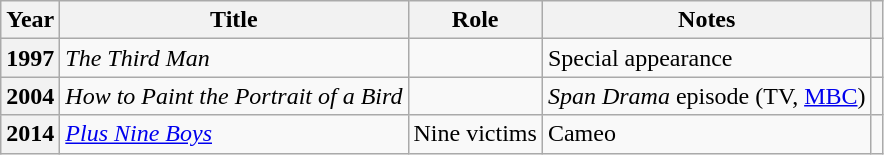<table class="wikitable plainrowheaders">
<tr>
<th scope="col">Year</th>
<th scope="col">Title</th>
<th scope="col">Role</th>
<th scope="col">Notes</th>
<th scope="col" class="unsortable"></th>
</tr>
<tr>
<th scope="row">1997</th>
<td><em>The Third Man</em></td>
<td></td>
<td>Special appearance</td>
<td></td>
</tr>
<tr>
<th scope="row">2004</th>
<td><em>How to Paint the Portrait of a Bird</em></td>
<td></td>
<td><em>Span Drama</em> episode (TV, <a href='#'>MBC</a>)</td>
<td></td>
</tr>
<tr>
<th scope="row">2014</th>
<td><em><a href='#'>Plus Nine Boys</a></em></td>
<td>Nine victims</td>
<td>Cameo</td>
<td></td>
</tr>
</table>
